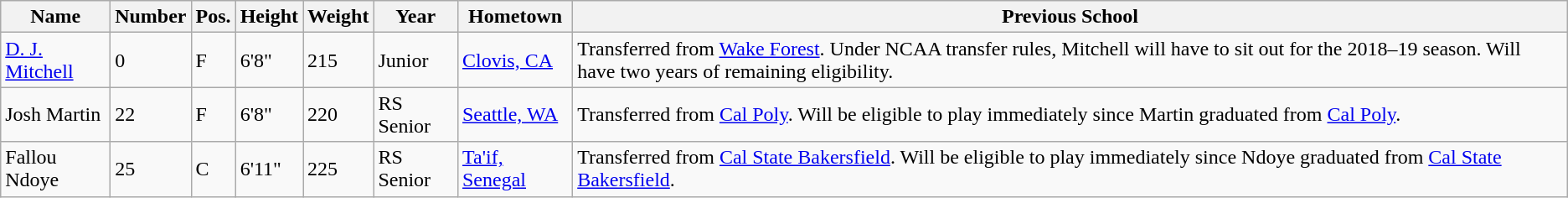<table class="wikitable sortable" border="1">
<tr>
<th>Name</th>
<th>Number</th>
<th>Pos.</th>
<th>Height</th>
<th>Weight</th>
<th>Year</th>
<th>Hometown</th>
<th class="unsortable">Previous School</th>
</tr>
<tr>
<td><a href='#'>D. J. Mitchell</a></td>
<td>0</td>
<td>F</td>
<td>6'8"</td>
<td>215</td>
<td>Junior</td>
<td><a href='#'>Clovis, CA</a></td>
<td>Transferred from <a href='#'>Wake Forest</a>. Under NCAA transfer rules, Mitchell will have to sit out for the 2018–19 season. Will have two years of remaining eligibility.</td>
</tr>
<tr>
<td>Josh Martin</td>
<td>22</td>
<td>F</td>
<td>6'8"</td>
<td>220</td>
<td>RS Senior</td>
<td><a href='#'>Seattle, WA</a></td>
<td>Transferred from <a href='#'>Cal Poly</a>. Will be eligible to play immediately since Martin graduated from <a href='#'>Cal Poly</a>.</td>
</tr>
<tr>
<td>Fallou Ndoye</td>
<td>25</td>
<td>C</td>
<td>6'11"</td>
<td>225</td>
<td>RS Senior</td>
<td><a href='#'>Ta'if, Senegal</a></td>
<td>Transferred from <a href='#'>Cal State Bakersfield</a>. Will be eligible to play immediately since Ndoye graduated from <a href='#'>Cal State Bakersfield</a>.</td>
</tr>
</table>
